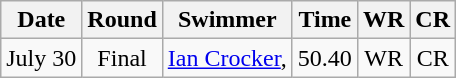<table class="wikitable" style="text-align:center">
<tr>
<th>Date</th>
<th>Round</th>
<th>Swimmer</th>
<th>Time</th>
<th>WR</th>
<th>CR</th>
</tr>
<tr>
<td>July 30</td>
<td>Final</td>
<td align="left"><a href='#'>Ian Crocker</a>, <small>  </small></td>
<td>50.40</td>
<td>WR</td>
<td>CR</td>
</tr>
</table>
